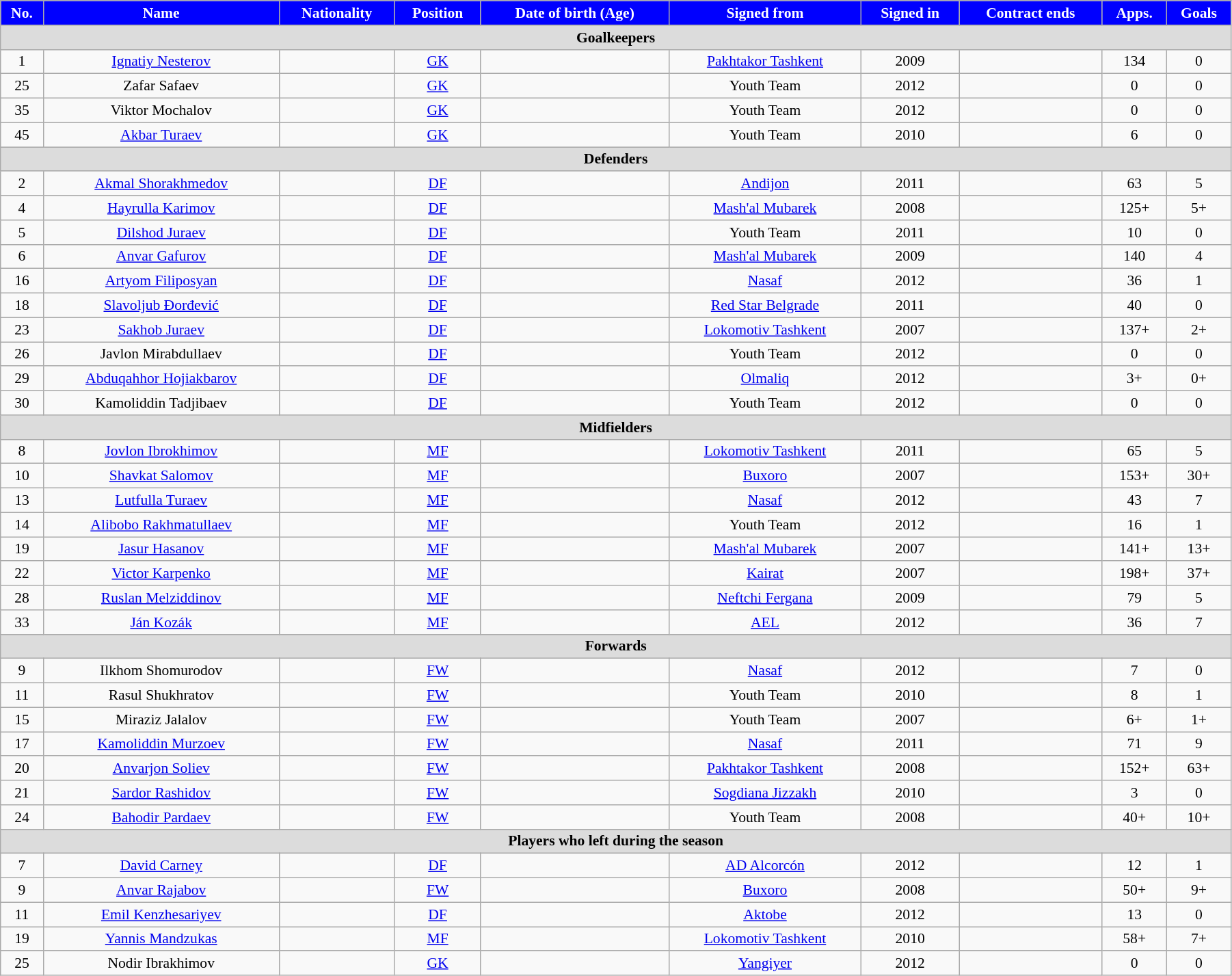<table class="wikitable"  style="text-align:center; font-size:90%; width:95%;">
<tr>
<th style="background:#0000FF; color:white; text-align:center;">No.</th>
<th style="background:#0000FF; color:white; text-align:center;">Name</th>
<th style="background:#0000FF; color:white; text-align:center;">Nationality</th>
<th style="background:#0000FF; color:white; text-align:center;">Position</th>
<th style="background:#0000FF; color:white; text-align:center;">Date of birth (Age)</th>
<th style="background:#0000FF; color:white; text-align:center;">Signed from</th>
<th style="background:#0000FF; color:white; text-align:center;">Signed in</th>
<th style="background:#0000FF; color:white; text-align:center;">Contract ends</th>
<th style="background:#0000FF; color:white; text-align:center;">Apps.</th>
<th style="background:#0000FF; color:white; text-align:center;">Goals</th>
</tr>
<tr>
<th colspan="11"  style="background:#dcdcdc; text-align:center;">Goalkeepers</th>
</tr>
<tr>
<td>1</td>
<td><a href='#'>Ignatiy Nesterov</a></td>
<td></td>
<td><a href='#'>GK</a></td>
<td></td>
<td><a href='#'>Pakhtakor Tashkent</a></td>
<td>2009</td>
<td></td>
<td>134</td>
<td>0</td>
</tr>
<tr>
<td>25</td>
<td>Zafar Safaev</td>
<td></td>
<td><a href='#'>GK</a></td>
<td></td>
<td>Youth Team</td>
<td>2012</td>
<td></td>
<td>0</td>
<td>0</td>
</tr>
<tr>
<td>35</td>
<td>Viktor Mochalov</td>
<td></td>
<td><a href='#'>GK</a></td>
<td></td>
<td>Youth Team</td>
<td>2012</td>
<td></td>
<td>0</td>
<td>0</td>
</tr>
<tr>
<td>45</td>
<td><a href='#'>Akbar Turaev</a></td>
<td></td>
<td><a href='#'>GK</a></td>
<td></td>
<td>Youth Team</td>
<td>2010</td>
<td></td>
<td>6</td>
<td>0</td>
</tr>
<tr>
<th colspan="11"  style="background:#dcdcdc; text-align:center;">Defenders</th>
</tr>
<tr>
<td>2</td>
<td><a href='#'>Akmal Shorakhmedov</a></td>
<td></td>
<td><a href='#'>DF</a></td>
<td></td>
<td><a href='#'>Andijon</a></td>
<td>2011</td>
<td></td>
<td>63</td>
<td>5</td>
</tr>
<tr>
<td>4</td>
<td><a href='#'>Hayrulla Karimov</a></td>
<td></td>
<td><a href='#'>DF</a></td>
<td></td>
<td><a href='#'>Mash'al Mubarek</a></td>
<td>2008</td>
<td></td>
<td>125+</td>
<td>5+</td>
</tr>
<tr>
<td>5</td>
<td><a href='#'>Dilshod Juraev</a></td>
<td></td>
<td><a href='#'>DF</a></td>
<td></td>
<td>Youth Team</td>
<td>2011</td>
<td></td>
<td>10</td>
<td>0</td>
</tr>
<tr>
<td>6</td>
<td><a href='#'>Anvar Gafurov</a></td>
<td></td>
<td><a href='#'>DF</a></td>
<td></td>
<td><a href='#'>Mash'al Mubarek</a></td>
<td>2009</td>
<td></td>
<td>140</td>
<td>4</td>
</tr>
<tr>
<td>16</td>
<td><a href='#'>Artyom Filiposyan</a></td>
<td></td>
<td><a href='#'>DF</a></td>
<td></td>
<td><a href='#'>Nasaf</a></td>
<td>2012</td>
<td></td>
<td>36</td>
<td>1</td>
</tr>
<tr>
<td>18</td>
<td><a href='#'>Slavoljub Đorđević</a></td>
<td></td>
<td><a href='#'>DF</a></td>
<td></td>
<td><a href='#'>Red Star Belgrade</a></td>
<td>2011</td>
<td></td>
<td>40</td>
<td>0</td>
</tr>
<tr>
<td>23</td>
<td><a href='#'>Sakhob Juraev</a></td>
<td></td>
<td><a href='#'>DF</a></td>
<td></td>
<td><a href='#'>Lokomotiv Tashkent</a></td>
<td>2007</td>
<td></td>
<td>137+</td>
<td>2+</td>
</tr>
<tr>
<td>26</td>
<td>Javlon Mirabdullaev</td>
<td></td>
<td><a href='#'>DF</a></td>
<td></td>
<td>Youth Team</td>
<td>2012</td>
<td></td>
<td>0</td>
<td>0</td>
</tr>
<tr>
<td>29</td>
<td><a href='#'>Abduqahhor Hojiakbarov</a></td>
<td></td>
<td><a href='#'>DF</a></td>
<td></td>
<td><a href='#'>Olmaliq</a></td>
<td>2012</td>
<td></td>
<td>3+</td>
<td>0+</td>
</tr>
<tr>
<td>30</td>
<td>Kamoliddin Tadjibaev</td>
<td></td>
<td><a href='#'>DF</a></td>
<td></td>
<td>Youth Team</td>
<td>2012</td>
<td></td>
<td>0</td>
<td>0</td>
</tr>
<tr>
<th colspan="11"  style="background:#dcdcdc; text-align:center;">Midfielders</th>
</tr>
<tr>
<td>8</td>
<td><a href='#'>Jovlon Ibrokhimov</a></td>
<td></td>
<td><a href='#'>MF</a></td>
<td></td>
<td><a href='#'>Lokomotiv Tashkent</a></td>
<td>2011</td>
<td></td>
<td>65</td>
<td>5</td>
</tr>
<tr>
<td>10</td>
<td><a href='#'>Shavkat Salomov</a></td>
<td></td>
<td><a href='#'>MF</a></td>
<td></td>
<td><a href='#'>Buxoro</a></td>
<td>2007</td>
<td></td>
<td>153+</td>
<td>30+</td>
</tr>
<tr>
<td>13</td>
<td><a href='#'>Lutfulla Turaev</a></td>
<td></td>
<td><a href='#'>MF</a></td>
<td></td>
<td><a href='#'>Nasaf</a></td>
<td>2012</td>
<td></td>
<td>43</td>
<td>7</td>
</tr>
<tr>
<td>14</td>
<td><a href='#'>Alibobo Rakhmatullaev</a></td>
<td></td>
<td><a href='#'>MF</a></td>
<td></td>
<td>Youth Team</td>
<td>2012</td>
<td></td>
<td>16</td>
<td>1</td>
</tr>
<tr>
<td>19</td>
<td><a href='#'>Jasur Hasanov</a></td>
<td></td>
<td><a href='#'>MF</a></td>
<td></td>
<td><a href='#'>Mash'al Mubarek</a></td>
<td>2007</td>
<td></td>
<td>141+</td>
<td>13+</td>
</tr>
<tr>
<td>22</td>
<td><a href='#'>Victor Karpenko</a></td>
<td></td>
<td><a href='#'>MF</a></td>
<td></td>
<td><a href='#'>Kairat</a></td>
<td>2007</td>
<td></td>
<td>198+</td>
<td>37+</td>
</tr>
<tr>
<td>28</td>
<td><a href='#'>Ruslan Melziddinov</a></td>
<td></td>
<td><a href='#'>MF</a></td>
<td></td>
<td><a href='#'>Neftchi Fergana</a></td>
<td>2009</td>
<td></td>
<td>79</td>
<td>5</td>
</tr>
<tr>
<td>33</td>
<td><a href='#'>Ján Kozák</a></td>
<td></td>
<td><a href='#'>MF</a></td>
<td></td>
<td><a href='#'>AEL</a></td>
<td>2012</td>
<td></td>
<td>36</td>
<td>7</td>
</tr>
<tr>
<th colspan="11"  style="background:#dcdcdc; text-align:center;">Forwards</th>
</tr>
<tr>
<td>9</td>
<td>Ilkhom Shomurodov</td>
<td></td>
<td><a href='#'>FW</a></td>
<td></td>
<td><a href='#'>Nasaf</a></td>
<td>2012</td>
<td></td>
<td>7</td>
<td>0</td>
</tr>
<tr>
<td>11</td>
<td>Rasul Shukhratov</td>
<td></td>
<td><a href='#'>FW</a></td>
<td></td>
<td>Youth Team</td>
<td>2010</td>
<td></td>
<td>8</td>
<td>1</td>
</tr>
<tr>
<td>15</td>
<td>Miraziz Jalalov</td>
<td></td>
<td><a href='#'>FW</a></td>
<td></td>
<td>Youth Team</td>
<td>2007</td>
<td></td>
<td>6+</td>
<td>1+</td>
</tr>
<tr>
<td>17</td>
<td><a href='#'>Kamoliddin Murzoev</a></td>
<td></td>
<td><a href='#'>FW</a></td>
<td></td>
<td><a href='#'>Nasaf</a></td>
<td>2011</td>
<td></td>
<td>71</td>
<td>9</td>
</tr>
<tr>
<td>20</td>
<td><a href='#'>Anvarjon Soliev</a></td>
<td></td>
<td><a href='#'>FW</a></td>
<td></td>
<td><a href='#'>Pakhtakor Tashkent</a></td>
<td>2008</td>
<td></td>
<td>152+</td>
<td>63+</td>
</tr>
<tr>
<td>21</td>
<td><a href='#'>Sardor Rashidov</a></td>
<td></td>
<td><a href='#'>FW</a></td>
<td></td>
<td><a href='#'>Sogdiana Jizzakh</a></td>
<td>2010</td>
<td></td>
<td>3</td>
<td>0</td>
</tr>
<tr>
<td>24</td>
<td><a href='#'>Bahodir Pardaev</a></td>
<td></td>
<td><a href='#'>FW</a></td>
<td></td>
<td>Youth Team</td>
<td>2008</td>
<td></td>
<td>40+</td>
<td>10+</td>
</tr>
<tr>
<th colspan="11"  style="background:#dcdcdc; text-align:center;">Players who left during the season</th>
</tr>
<tr>
<td>7</td>
<td><a href='#'>David Carney</a></td>
<td></td>
<td><a href='#'>DF</a></td>
<td></td>
<td><a href='#'>AD Alcorcón</a></td>
<td>2012</td>
<td></td>
<td>12</td>
<td>1</td>
</tr>
<tr>
<td>9</td>
<td><a href='#'>Anvar Rajabov</a></td>
<td></td>
<td><a href='#'>FW</a></td>
<td></td>
<td><a href='#'>Buxoro</a></td>
<td>2008</td>
<td></td>
<td>50+</td>
<td>9+</td>
</tr>
<tr>
<td>11</td>
<td><a href='#'>Emil Kenzhesariyev</a></td>
<td></td>
<td><a href='#'>DF</a></td>
<td></td>
<td><a href='#'>Aktobe</a></td>
<td>2012</td>
<td></td>
<td>13</td>
<td>0</td>
</tr>
<tr>
<td>19</td>
<td><a href='#'>Yannis Mandzukas</a></td>
<td></td>
<td><a href='#'>MF</a></td>
<td></td>
<td><a href='#'>Lokomotiv Tashkent</a></td>
<td>2010</td>
<td></td>
<td>58+</td>
<td>7+</td>
</tr>
<tr>
<td>25</td>
<td>Nodir Ibrakhimov</td>
<td></td>
<td><a href='#'>GK</a></td>
<td></td>
<td><a href='#'>Yangiyer</a></td>
<td>2012</td>
<td></td>
<td>0</td>
<td>0</td>
</tr>
</table>
